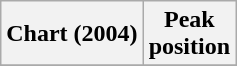<table class="wikitable plainrowheaders" style="text-align:center">
<tr>
<th scope="col">Chart (2004)</th>
<th scope="col">Peak<br> position</th>
</tr>
<tr>
</tr>
</table>
